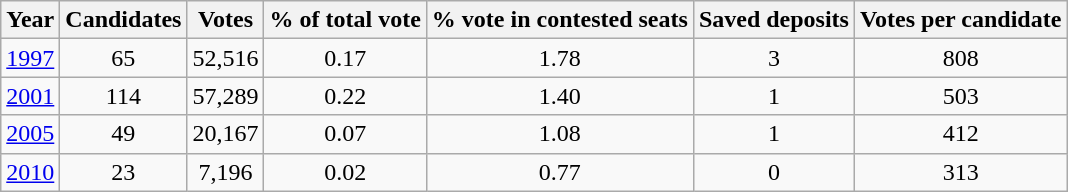<table class="wikitable">
<tr>
<th>Year</th>
<th>Candidates</th>
<th>Votes</th>
<th>% of total vote</th>
<th>% vote in contested seats</th>
<th>Saved deposits</th>
<th>Votes per candidate</th>
</tr>
<tr style="text-align:center;">
<td><a href='#'>1997</a></td>
<td>65</td>
<td>52,516</td>
<td>0.17</td>
<td>1.78</td>
<td>3</td>
<td>808</td>
</tr>
<tr style="text-align:center;">
<td><a href='#'>2001</a></td>
<td>114</td>
<td>57,289</td>
<td>0.22</td>
<td>1.40</td>
<td>1</td>
<td>503</td>
</tr>
<tr style="text-align:center;">
<td><a href='#'>2005</a></td>
<td>49</td>
<td>20,167</td>
<td>0.07</td>
<td>1.08</td>
<td>1</td>
<td>412</td>
</tr>
<tr style="text-align:center;">
<td><a href='#'>2010</a></td>
<td>23</td>
<td>7,196</td>
<td>0.02</td>
<td>0.77</td>
<td>0</td>
<td>313</td>
</tr>
</table>
